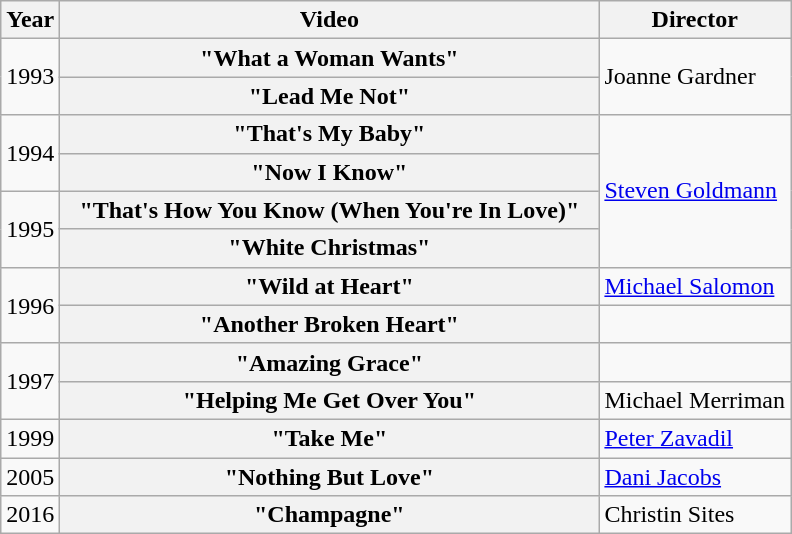<table class="wikitable plainrowheaders">
<tr>
<th>Year</th>
<th style="width:22em;">Video</th>
<th>Director</th>
</tr>
<tr>
<td rowspan="2">1993</td>
<th scope="row">"What a Woman Wants"</th>
<td rowspan="2">Joanne Gardner</td>
</tr>
<tr>
<th scope="row">"Lead Me Not"</th>
</tr>
<tr>
<td rowspan="2">1994</td>
<th scope="row">"That's My Baby"</th>
<td rowspan="4"><a href='#'>Steven Goldmann</a></td>
</tr>
<tr>
<th scope="row">"Now I Know"</th>
</tr>
<tr>
<td rowspan="2">1995</td>
<th scope="row">"That's How You Know (When You're In Love)"</th>
</tr>
<tr>
<th scope="row">"White Christmas"</th>
</tr>
<tr>
<td rowspan="2">1996</td>
<th scope="row">"Wild at Heart"</th>
<td><a href='#'>Michael Salomon</a></td>
</tr>
<tr>
<th scope="row">"Another Broken Heart" </th>
<td></td>
</tr>
<tr>
<td rowspan="2">1997</td>
<th scope="row">"Amazing Grace"</th>
<td></td>
</tr>
<tr>
<th scope="row">"Helping Me Get Over You" </th>
<td>Michael Merriman</td>
</tr>
<tr>
<td>1999</td>
<th scope="row">"Take Me"</th>
<td><a href='#'>Peter Zavadil</a></td>
</tr>
<tr>
<td>2005</td>
<th scope="row">"Nothing But Love"</th>
<td><a href='#'>Dani Jacobs</a></td>
</tr>
<tr>
<td>2016</td>
<th scope="row">"Champagne"</th>
<td>Christin Sites</td>
</tr>
</table>
